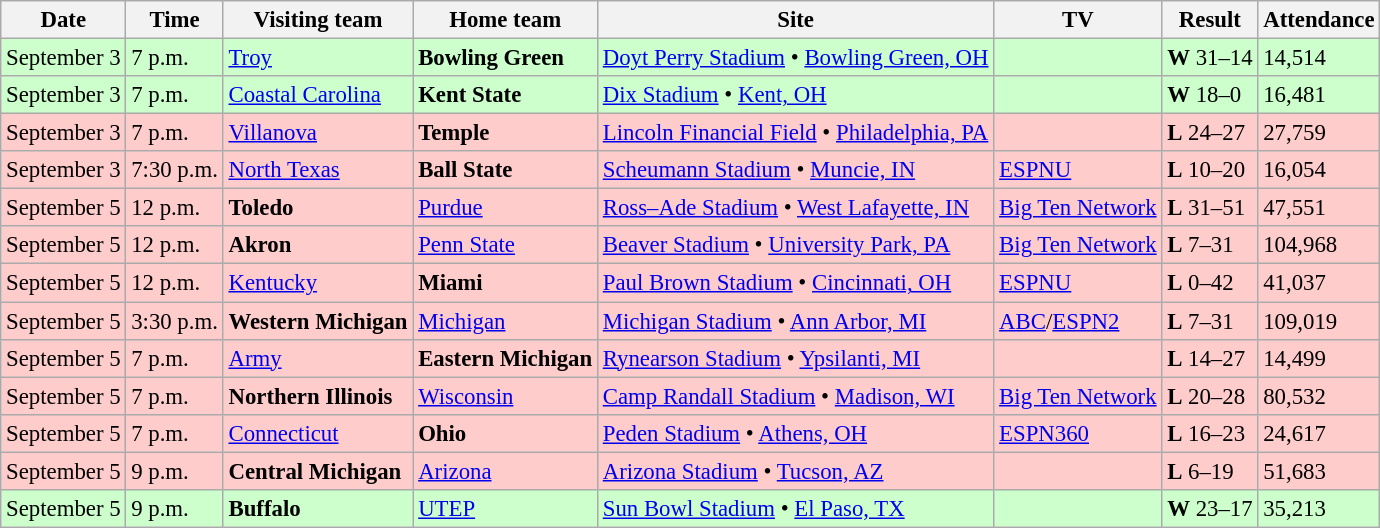<table class="wikitable" style="font-size:95%;">
<tr>
<th>Date</th>
<th>Time</th>
<th>Visiting team</th>
<th>Home team</th>
<th>Site</th>
<th>TV</th>
<th>Result</th>
<th>Attendance</th>
</tr>
<tr style="background:#cfc;">
<td>September 3</td>
<td>7 p.m.</td>
<td><a href='#'>Troy</a></td>
<td><strong>Bowling Green</strong></td>
<td><a href='#'>Doyt Perry Stadium</a> • <a href='#'>Bowling Green, OH</a></td>
<td></td>
<td><strong>W</strong> 31–14</td>
<td>14,514</td>
</tr>
<tr style="background:#cfc;">
<td>September 3</td>
<td>7 p.m.</td>
<td><a href='#'>Coastal Carolina</a></td>
<td><strong>Kent State</strong></td>
<td><a href='#'>Dix Stadium</a> • <a href='#'>Kent, OH</a></td>
<td></td>
<td><strong>W</strong> 18–0</td>
<td>16,481</td>
</tr>
<tr style="background:#fcc;">
<td>September 3</td>
<td>7 p.m.</td>
<td><a href='#'>Villanova</a></td>
<td><strong>Temple</strong></td>
<td><a href='#'>Lincoln Financial Field</a> • <a href='#'>Philadelphia, PA</a></td>
<td></td>
<td><strong>L</strong> 24–27</td>
<td>27,759</td>
</tr>
<tr style="background:#fcc;">
<td>September 3</td>
<td>7:30 p.m.</td>
<td><a href='#'>North Texas</a></td>
<td><strong>Ball State</strong></td>
<td><a href='#'>Scheumann Stadium</a> • <a href='#'>Muncie, IN</a></td>
<td><a href='#'>ESPNU</a></td>
<td><strong>L</strong> 10–20</td>
<td>16,054</td>
</tr>
<tr style="background:#fcc;">
<td>September 5</td>
<td>12 p.m.</td>
<td><strong>Toledo</strong></td>
<td><a href='#'>Purdue</a></td>
<td><a href='#'>Ross–Ade Stadium</a> • <a href='#'>West Lafayette, IN</a></td>
<td><a href='#'>Big Ten Network</a></td>
<td><strong>L</strong> 31–51</td>
<td>47,551</td>
</tr>
<tr style="background:#fcc;">
<td>September 5</td>
<td>12 p.m.</td>
<td><strong>Akron</strong></td>
<td><a href='#'>Penn State</a></td>
<td><a href='#'>Beaver Stadium</a> • <a href='#'>University Park, PA</a></td>
<td><a href='#'>Big Ten Network</a></td>
<td><strong>L</strong> 7–31</td>
<td>104,968</td>
</tr>
<tr style="background:#fcc;">
<td>September 5</td>
<td>12 p.m.</td>
<td><a href='#'>Kentucky</a></td>
<td><strong>Miami</strong></td>
<td><a href='#'>Paul Brown Stadium</a> • <a href='#'>Cincinnati, OH</a></td>
<td><a href='#'>ESPNU</a></td>
<td><strong>L</strong> 0–42</td>
<td>41,037</td>
</tr>
<tr style="background:#fcc;">
<td>September 5</td>
<td>3:30 p.m.</td>
<td><strong>Western Michigan</strong></td>
<td><a href='#'>Michigan</a></td>
<td><a href='#'>Michigan Stadium</a> • <a href='#'>Ann Arbor, MI</a></td>
<td><a href='#'>ABC</a>/<a href='#'>ESPN2</a></td>
<td><strong>L</strong> 7–31</td>
<td>109,019</td>
</tr>
<tr style="background:#fcc;">
<td>September 5</td>
<td>7 p.m.</td>
<td><a href='#'>Army</a></td>
<td><strong>Eastern Michigan</strong></td>
<td><a href='#'>Rynearson Stadium</a> • <a href='#'>Ypsilanti, MI</a></td>
<td></td>
<td><strong>L</strong> 14–27</td>
<td>14,499</td>
</tr>
<tr style="background:#fcc;">
<td>September 5</td>
<td>7 p.m.</td>
<td><strong>Northern Illinois</strong></td>
<td><a href='#'>Wisconsin</a></td>
<td><a href='#'>Camp Randall Stadium</a> • <a href='#'>Madison, WI</a></td>
<td><a href='#'>Big Ten Network</a></td>
<td><strong>L</strong> 20–28</td>
<td>80,532</td>
</tr>
<tr style="background:#fcc;">
<td>September 5</td>
<td>7 p.m.</td>
<td><a href='#'>Connecticut</a></td>
<td><strong>Ohio</strong></td>
<td><a href='#'>Peden Stadium</a> • <a href='#'>Athens, OH</a></td>
<td><a href='#'>ESPN360</a></td>
<td><strong>L</strong> 16–23</td>
<td>24,617</td>
</tr>
<tr style="background:#fcc;">
<td>September 5</td>
<td>9 p.m.</td>
<td><strong>Central Michigan</strong></td>
<td><a href='#'>Arizona</a></td>
<td><a href='#'>Arizona Stadium</a> • <a href='#'>Tucson, AZ</a></td>
<td></td>
<td><strong>L</strong> 6–19</td>
<td>51,683</td>
</tr>
<tr style="background:#cfc;">
<td>September 5</td>
<td>9 p.m.</td>
<td><strong>Buffalo</strong></td>
<td><a href='#'>UTEP</a></td>
<td><a href='#'>Sun Bowl Stadium</a> • <a href='#'>El Paso, TX</a></td>
<td></td>
<td><strong>W</strong> 23–17</td>
<td>35,213</td>
</tr>
</table>
